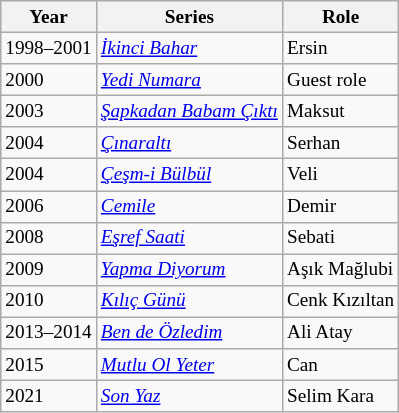<table class="wikitable" style="font-size: 80%;">
<tr>
<th>Year</th>
<th>Series</th>
<th>Role</th>
</tr>
<tr>
<td>1998–2001</td>
<td><em><a href='#'>İkinci Bahar</a></em></td>
<td>Ersin</td>
</tr>
<tr>
<td>2000</td>
<td><em><a href='#'>Yedi Numara</a></em></td>
<td>Guest role</td>
</tr>
<tr>
<td>2003</td>
<td><em><a href='#'>Şapkadan Babam Çıktı</a></em></td>
<td>Maksut</td>
</tr>
<tr>
<td>2004</td>
<td><em><a href='#'>Çınaraltı</a></em></td>
<td>Serhan</td>
</tr>
<tr>
<td>2004</td>
<td><em><a href='#'>Çeşm-i Bülbül</a></em></td>
<td>Veli</td>
</tr>
<tr>
<td>2006</td>
<td><em><a href='#'>Cemile</a></em></td>
<td>Demir</td>
</tr>
<tr>
<td>2008</td>
<td><em><a href='#'>Eşref Saati</a></em></td>
<td>Sebati</td>
</tr>
<tr>
<td>2009</td>
<td><em><a href='#'>Yapma Diyorum</a></em></td>
<td>Aşık Mağlubi</td>
</tr>
<tr>
<td>2010</td>
<td><em><a href='#'>Kılıç Günü</a></em></td>
<td>Cenk Kızıltan</td>
</tr>
<tr>
<td>2013–2014</td>
<td><em><a href='#'>Ben de Özledim</a></em></td>
<td>Ali Atay</td>
</tr>
<tr>
<td>2015</td>
<td><em><a href='#'>Mutlu Ol Yeter</a></em></td>
<td>Can</td>
</tr>
<tr>
<td>2021</td>
<td><em><a href='#'>Son Yaz</a></em></td>
<td>Selim Kara</td>
</tr>
</table>
